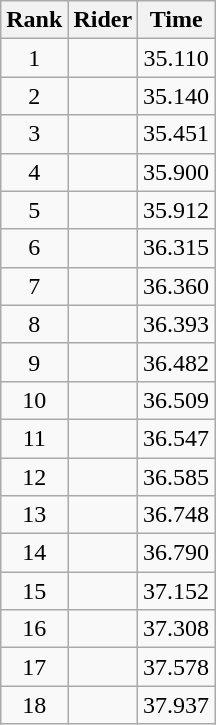<table class="wikitable sortable" style="text-align:center">
<tr>
<th>Rank</th>
<th>Rider</th>
<th>Time</th>
</tr>
<tr>
<td>1</td>
<td align=left></td>
<td>35.110</td>
</tr>
<tr>
<td>2</td>
<td align=left></td>
<td>35.140</td>
</tr>
<tr>
<td>3</td>
<td align=left></td>
<td>35.451</td>
</tr>
<tr>
<td>4</td>
<td align=left></td>
<td>35.900</td>
</tr>
<tr>
<td>5</td>
<td align=left></td>
<td>35.912</td>
</tr>
<tr>
<td>6</td>
<td align=left></td>
<td>36.315</td>
</tr>
<tr>
<td>7</td>
<td align=left></td>
<td>36.360</td>
</tr>
<tr>
<td>8</td>
<td align=left></td>
<td>36.393</td>
</tr>
<tr>
<td>9</td>
<td align=left></td>
<td>36.482</td>
</tr>
<tr>
<td>10</td>
<td align=left></td>
<td>36.509</td>
</tr>
<tr>
<td>11</td>
<td align=left></td>
<td>36.547</td>
</tr>
<tr>
<td>12</td>
<td align=left></td>
<td>36.585</td>
</tr>
<tr>
<td>13</td>
<td align=left></td>
<td>36.748</td>
</tr>
<tr>
<td>14</td>
<td align=left></td>
<td>36.790</td>
</tr>
<tr>
<td>15</td>
<td align=left></td>
<td>37.152</td>
</tr>
<tr>
<td>16</td>
<td align=left></td>
<td>37.308</td>
</tr>
<tr>
<td>17</td>
<td align=left></td>
<td>37.578</td>
</tr>
<tr>
<td>18</td>
<td align=left></td>
<td>37.937</td>
</tr>
</table>
